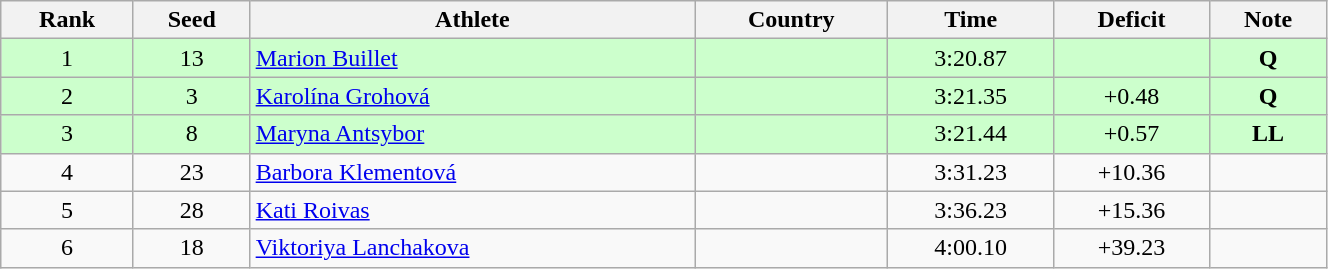<table class="wikitable sortable" style="text-align:center" width=70%>
<tr>
<th>Rank</th>
<th>Seed</th>
<th>Athlete</th>
<th>Country</th>
<th>Time</th>
<th>Deficit</th>
<th>Note</th>
</tr>
<tr bgcolor=ccffcc>
<td>1</td>
<td>13</td>
<td align=left><a href='#'>Marion Buillet</a></td>
<td align=left></td>
<td>3:20.87</td>
<td></td>
<td><strong>Q</strong></td>
</tr>
<tr bgcolor=ccffcc>
<td>2</td>
<td>3</td>
<td align=left><a href='#'>Karolína Grohová</a></td>
<td align=left></td>
<td>3:21.35</td>
<td>+0.48</td>
<td><strong>Q</strong></td>
</tr>
<tr bgcolor=ccffcc>
<td>3</td>
<td>8</td>
<td align=left><a href='#'>Maryna Antsybor</a></td>
<td align=left></td>
<td>3:21.44</td>
<td>+0.57</td>
<td><strong>LL</strong></td>
</tr>
<tr>
<td>4</td>
<td>23</td>
<td align=left><a href='#'>Barbora Klementová</a></td>
<td align=left></td>
<td>3:31.23</td>
<td>+10.36</td>
<td></td>
</tr>
<tr>
<td>5</td>
<td>28</td>
<td align=left><a href='#'>Kati Roivas</a></td>
<td align=left></td>
<td>3:36.23</td>
<td>+15.36</td>
<td></td>
</tr>
<tr>
<td>6</td>
<td>18</td>
<td align=left><a href='#'>Viktoriya Lanchakova</a></td>
<td align=left></td>
<td>4:00.10</td>
<td>+39.23</td>
<td></td>
</tr>
</table>
